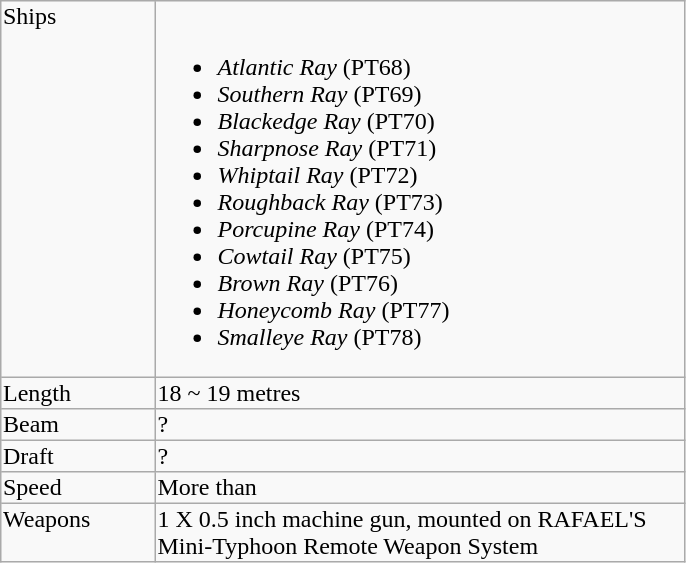<table align="left" border="1" style="background: #F9F9F9; border: 1px solid #AAA; border-collapse: collapse">
<tr>
<td valign="top" width="100">Ships</td>
<td valign="top" width="350"><br><ul><li><em>Atlantic Ray</em> (PT68)</li><li><em>Southern Ray</em> (PT69)</li><li><em>Blackedge Ray</em> (PT70)</li><li><em>Sharpnose Ray</em> (PT71)</li><li><em>Whiptail Ray</em> (PT72)</li><li><em>Roughback Ray</em> (PT73)</li><li><em>Porcupine Ray</em> (PT74)</li><li><em>Cowtail Ray</em> (PT75)</li><li><em>Brown Ray</em> (PT76)</li><li><em>Honeycomb Ray</em> (PT77)</li><li><em>Smalleye Ray</em> (PT78)</li></ul></td>
</tr>
<tr>
<td valign="top" width="100">Length</td>
<td valign="top" width="350">18 ~ 19 metres</td>
</tr>
<tr>
<td valign="top" width="100">Beam</td>
<td valign="top" width="350">?</td>
</tr>
<tr>
<td valign="top" width="100">Draft</td>
<td valign="top" width="350">?</td>
</tr>
<tr>
<td valign="top" width="100">Speed</td>
<td valign="top" width="350">More than </td>
</tr>
<tr>
<td valign="top" width="100">Weapons</td>
<td valign="top" width="350">1 X 0.5 inch machine gun, mounted on RAFAEL'S Mini-Typhoon Remote Weapon System</td>
</tr>
</table>
